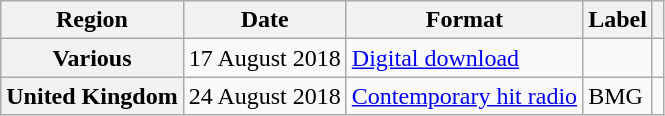<table class="wikitable plainrowheaders">
<tr>
<th scope="col">Region</th>
<th scope="col">Date</th>
<th scope="col">Format</th>
<th scope="col">Label</th>
<th scope="col"></th>
</tr>
<tr>
<th scope="row">Various</th>
<td>17 August 2018</td>
<td><a href='#'>Digital download</a></td>
<td></td>
<td></td>
</tr>
<tr>
<th scope="row">United Kingdom</th>
<td>24 August 2018</td>
<td><a href='#'>Contemporary hit radio</a></td>
<td>BMG</td>
<td></td>
</tr>
</table>
